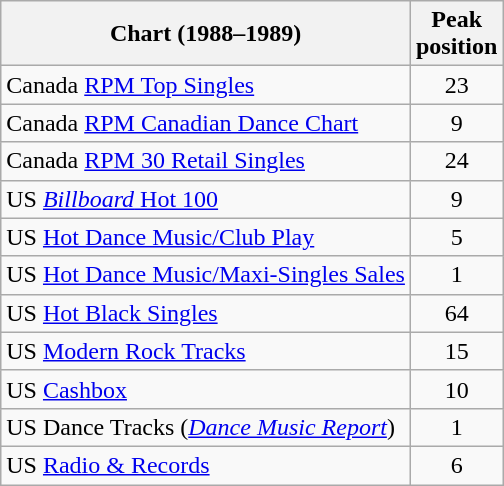<table Class = "wikitable sortable">
<tr>
<th>Chart (1988–1989)</th>
<th>Peak<br>position</th>
</tr>
<tr>
<td>Canada <a href='#'>RPM Top Singles</a></td>
<td align = "center">23</td>
</tr>
<tr>
<td>Canada <a href='#'>RPM Canadian Dance Chart</a></td>
<td align = "center">9</td>
</tr>
<tr>
<td>Canada <a href='#'>RPM 30 Retail Singles</a></td>
<td align = "center">24</td>
</tr>
<tr>
<td>US <a href='#'><em>Billboard</em> Hot 100</a></td>
<td align = "center">9</td>
</tr>
<tr>
<td>US <a href='#'>Hot Dance Music/Club Play</a></td>
<td align = "center">5</td>
</tr>
<tr>
<td>US <a href='#'>Hot Dance Music/Maxi-Singles Sales</a></td>
<td align = "center">1</td>
</tr>
<tr>
<td>US <a href='#'>Hot Black Singles</a></td>
<td align = "center">64</td>
</tr>
<tr>
<td>US <a href='#'>Modern Rock Tracks</a></td>
<td align = "center">15</td>
</tr>
<tr>
<td>US <a href='#'>Cashbox</a></td>
<td align = "center">10</td>
</tr>
<tr>
<td>US Dance Tracks (<em><a href='#'>Dance Music Report</a></em>)</td>
<td align = "center">1</td>
</tr>
<tr>
<td>US <a href='#'>Radio & Records</a></td>
<td align = "center">6</td>
</tr>
</table>
